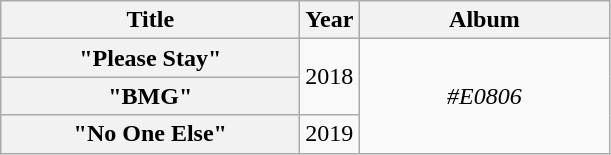<table class="wikitable plainrowheaders" style="text-align:center;">
<tr>
<th scope="col" style="width:12em;">Title</th>
<th scope="col" style="width:1em;">Year</th>
<th scope="col" style="width:10em;">Album</th>
</tr>
<tr>
<th scope="row">"Please Stay"</th>
<td rowspan="2">2018</td>
<td rowspan="3"><em>#E0806</em></td>
</tr>
<tr>
<th scope="row">"BMG"</th>
</tr>
<tr>
<th scope="row">"No One Else"</th>
<td>2019</td>
</tr>
</table>
